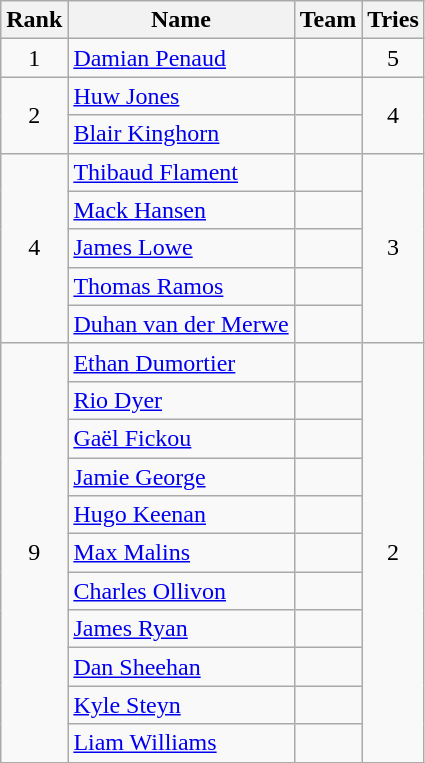<table class="wikitable" style="text-align:center">
<tr>
<th>Rank</th>
<th>Name</th>
<th>Team</th>
<th>Tries</th>
</tr>
<tr>
<td>1</td>
<td align="left"><a href='#'>Damian Penaud</a></td>
<td align="left"></td>
<td>5</td>
</tr>
<tr>
<td rowspan=2>2</td>
<td align="left"><a href='#'>Huw Jones</a></td>
<td align="left"></td>
<td rowspan=2>4</td>
</tr>
<tr>
<td align="left"><a href='#'>Blair Kinghorn</a></td>
<td align="left"></td>
</tr>
<tr>
<td rowspan=5>4</td>
<td align="left"><a href='#'>Thibaud Flament</a></td>
<td align="left"></td>
<td rowspan=5>3</td>
</tr>
<tr>
<td align="left"><a href='#'>Mack Hansen</a></td>
<td align="left"></td>
</tr>
<tr>
<td align="left"><a href='#'>James Lowe</a></td>
<td align="left"></td>
</tr>
<tr>
<td align="left"><a href='#'>Thomas Ramos</a></td>
<td align="left"></td>
</tr>
<tr>
<td align="left"><a href='#'>Duhan van der Merwe</a></td>
<td align="left"></td>
</tr>
<tr>
<td rowspan="11">9</td>
<td align="left"><a href='#'>Ethan Dumortier</a></td>
<td align="left"></td>
<td rowspan="11">2</td>
</tr>
<tr>
<td align="left"><a href='#'>Rio Dyer</a></td>
<td align="left"></td>
</tr>
<tr>
<td align="left"><a href='#'>Gaël Fickou</a></td>
<td align="left"></td>
</tr>
<tr>
<td align="left"><a href='#'>Jamie George</a></td>
<td align="left"></td>
</tr>
<tr>
<td align="left"><a href='#'>Hugo Keenan</a></td>
<td align="left"></td>
</tr>
<tr>
<td align="left"><a href='#'>Max Malins</a></td>
<td align="left"></td>
</tr>
<tr>
<td align="left"><a href='#'>Charles Ollivon</a></td>
<td align="left"></td>
</tr>
<tr>
<td align="left"><a href='#'>James Ryan</a></td>
<td align="left"></td>
</tr>
<tr>
<td align="left"><a href='#'>Dan Sheehan</a></td>
<td align="left"></td>
</tr>
<tr>
<td align="left"><a href='#'>Kyle Steyn</a></td>
<td align="left"></td>
</tr>
<tr>
<td align="left"><a href='#'>Liam Williams</a></td>
<td align="left"></td>
</tr>
</table>
